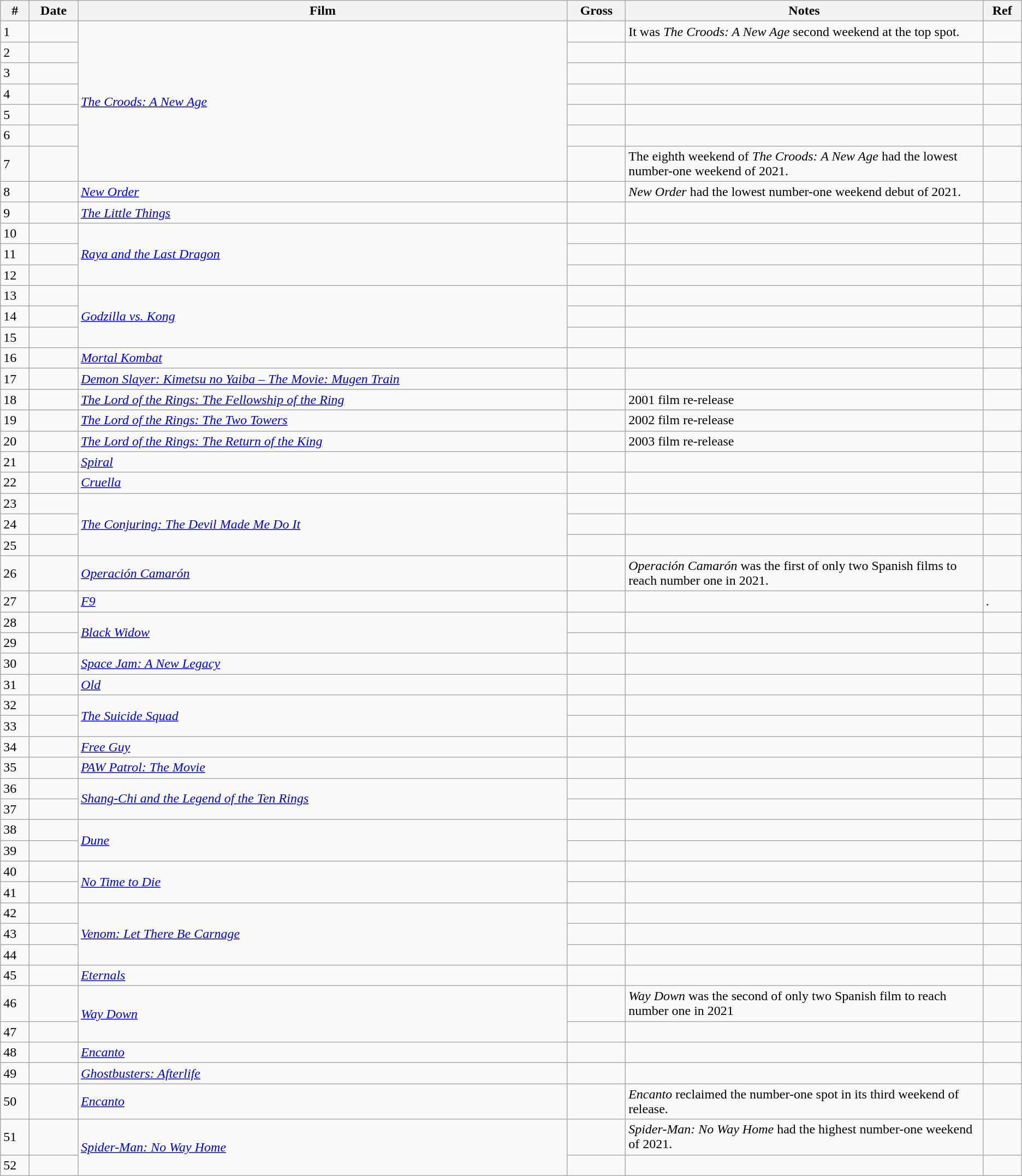<table class="wikitable sortable">
<tr>
<th>#</th>
<th>Date</th>
<th>Film</th>
<th>Gross</th>
<th style="width:35%;">Notes</th>
<th>Ref</th>
</tr>
<tr>
<td>1</td>
<td></td>
<td rowspan="7"><em><a href='#'>The Croods: A New Age</a></em></td>
<td></td>
<td>It was <em>The Croods: A New Age</em> second weekend at the top spot.</td>
<td></td>
</tr>
<tr>
<td>2</td>
<td></td>
<td></td>
<td></td>
<td></td>
</tr>
<tr>
<td>3</td>
<td></td>
<td></td>
<td></td>
<td></td>
</tr>
<tr>
<td>4</td>
<td></td>
<td></td>
<td></td>
<td></td>
</tr>
<tr>
<td>5</td>
<td></td>
<td></td>
<td></td>
<td></td>
</tr>
<tr>
<td>6</td>
<td></td>
<td></td>
<td></td>
<td></td>
</tr>
<tr>
<td>7</td>
<td></td>
<td></td>
<td>The eighth weekend of <em>The Croods: A New Age</em> had the lowest number-one weekend of 2021.</td>
<td></td>
</tr>
<tr>
<td>8</td>
<td></td>
<td><em><a href='#'>New Order</a></em></td>
<td></td>
<td><em>New Order</em> had the lowest number-one weekend debut of 2021.</td>
<td></td>
</tr>
<tr>
<td>9</td>
<td></td>
<td><em><a href='#'>The Little Things</a></em></td>
<td></td>
<td></td>
<td></td>
</tr>
<tr>
<td>10</td>
<td></td>
<td rowspan="3"><em><a href='#'>Raya and the Last Dragon</a></em></td>
<td></td>
<td></td>
<td></td>
</tr>
<tr>
<td>11</td>
<td></td>
<td></td>
<td></td>
<td></td>
</tr>
<tr>
<td>12</td>
<td></td>
<td></td>
<td></td>
<td></td>
</tr>
<tr>
<td>13</td>
<td></td>
<td rowspan="3"><em><a href='#'>Godzilla vs. Kong</a></em></td>
<td></td>
<td></td>
<td></td>
</tr>
<tr>
<td>14</td>
<td></td>
<td></td>
<td></td>
<td></td>
</tr>
<tr>
<td>15</td>
<td></td>
<td></td>
<td></td>
<td></td>
</tr>
<tr>
<td>16</td>
<td></td>
<td><em><a href='#'>Mortal Kombat</a></em></td>
<td></td>
<td></td>
<td></td>
</tr>
<tr>
<td>17</td>
<td></td>
<td><em><a href='#'>Demon Slayer: Kimetsu no Yaiba – The Movie: Mugen Train</a></em></td>
<td></td>
<td></td>
<td></td>
</tr>
<tr>
<td>18</td>
<td></td>
<td><em><a href='#'>The Lord of the Rings: The Fellowship of the Ring</a></em></td>
<td></td>
<td>2001 film re-release</td>
<td></td>
</tr>
<tr>
<td>19</td>
<td></td>
<td><em><a href='#'>The Lord of the Rings: The Two Towers</a></em></td>
<td></td>
<td>2002 film re-release</td>
<td></td>
</tr>
<tr>
<td>20</td>
<td></td>
<td><em><a href='#'>The Lord of the Rings: The Return of the King</a></em></td>
<td></td>
<td>2003 film re-release</td>
<td></td>
</tr>
<tr>
<td>21</td>
<td></td>
<td><em><a href='#'>Spiral</a></em></td>
<td></td>
<td></td>
<td></td>
</tr>
<tr>
<td>22</td>
<td></td>
<td><em><a href='#'>Cruella</a></em></td>
<td></td>
<td></td>
<td></td>
</tr>
<tr>
<td>23</td>
<td></td>
<td rowspan="3"><em><a href='#'>The Conjuring: The Devil Made Me Do It</a></em></td>
<td></td>
<td></td>
<td></td>
</tr>
<tr>
<td>24</td>
<td></td>
<td></td>
<td></td>
<td></td>
</tr>
<tr>
<td>25</td>
<td></td>
<td></td>
<td></td>
<td></td>
</tr>
<tr>
<td>26</td>
<td></td>
<td><em><a href='#'>Operación Camarón</a></em></td>
<td></td>
<td><em>Operación Camarón</em> was the first of only two Spanish films to reach number one in 2021.</td>
<td></td>
</tr>
<tr>
<td>27</td>
<td></td>
<td><em><a href='#'>F9</a></em></td>
<td></td>
<td></td>
<td>.</td>
</tr>
<tr>
<td>28</td>
<td></td>
<td rowspan="2"><em><a href='#'>Black Widow</a></em></td>
<td></td>
<td></td>
<td></td>
</tr>
<tr>
<td>29</td>
<td></td>
<td></td>
<td></td>
<td></td>
</tr>
<tr>
<td>30</td>
<td></td>
<td><em><a href='#'>Space Jam: A New Legacy</a></em></td>
<td></td>
<td></td>
<td></td>
</tr>
<tr>
<td>31</td>
<td></td>
<td><em><a href='#'>Old</a></em></td>
<td></td>
<td></td>
<td></td>
</tr>
<tr>
<td>32</td>
<td></td>
<td rowspan="2"><em><a href='#'>The Suicide Squad</a></em></td>
<td></td>
<td></td>
<td></td>
</tr>
<tr>
<td>33</td>
<td></td>
<td></td>
<td></td>
<td></td>
</tr>
<tr>
<td>34</td>
<td></td>
<td><em><a href='#'>Free Guy</a></em></td>
<td></td>
<td></td>
<td></td>
</tr>
<tr>
<td>35</td>
<td></td>
<td><em><a href='#'>PAW Patrol: The Movie</a></em></td>
<td></td>
<td></td>
<td></td>
</tr>
<tr>
<td>36</td>
<td></td>
<td rowspan="2"><em><a href='#'>Shang-Chi and the Legend of the Ten Rings</a></em></td>
<td></td>
<td></td>
<td></td>
</tr>
<tr>
<td>37</td>
<td></td>
<td></td>
<td></td>
<td></td>
</tr>
<tr>
<td>38</td>
<td></td>
<td rowspan="2"><em><a href='#'>Dune</a></em></td>
<td></td>
<td></td>
<td></td>
</tr>
<tr>
<td>39</td>
<td></td>
<td></td>
<td></td>
<td></td>
</tr>
<tr>
<td>40</td>
<td></td>
<td rowspan="2"><em><a href='#'>No Time to Die</a></em></td>
<td></td>
<td></td>
<td></td>
</tr>
<tr>
<td>41</td>
<td></td>
<td></td>
<td></td>
<td></td>
</tr>
<tr>
<td>42</td>
<td></td>
<td rowspan="3"><em><a href='#'>Venom: Let There Be Carnage</a></em></td>
<td></td>
<td></td>
<td></td>
</tr>
<tr>
<td>43</td>
<td></td>
<td></td>
<td></td>
<td></td>
</tr>
<tr>
<td>44</td>
<td></td>
<td></td>
<td></td>
<td></td>
</tr>
<tr>
<td>45</td>
<td></td>
<td><em><a href='#'>Eternals</a></em></td>
<td></td>
<td></td>
<td></td>
</tr>
<tr>
<td>46</td>
<td></td>
<td rowspan="2"><em><a href='#'>Way Down</a></em></td>
<td></td>
<td><em>Way Down</em> was the second of only two Spanish film to reach number one in 2021</td>
<td></td>
</tr>
<tr>
<td>47</td>
<td></td>
<td></td>
<td></td>
<td></td>
</tr>
<tr>
<td>48</td>
<td></td>
<td><em><a href='#'>Encanto</a></em></td>
<td></td>
<td></td>
<td></td>
</tr>
<tr>
<td>49</td>
<td></td>
<td><em><a href='#'>Ghostbusters: Afterlife</a></em></td>
<td></td>
<td></td>
<td></td>
</tr>
<tr>
<td>50</td>
<td></td>
<td><em><a href='#'>Encanto</a></em></td>
<td></td>
<td><em>Encanto</em> reclaimed the number-one spot in its third weekend of release.</td>
<td></td>
</tr>
<tr>
<td>51</td>
<td></td>
<td rowspan="2"><em><a href='#'>Spider-Man: No Way Home</a></em></td>
<td></td>
<td><em>Spider-Man: No Way Home</em> had the highest number-one weekend of 2021.</td>
<td></td>
</tr>
<tr>
<td>52</td>
<td></td>
<td></td>
<td></td>
<td></td>
</tr>
</table>
